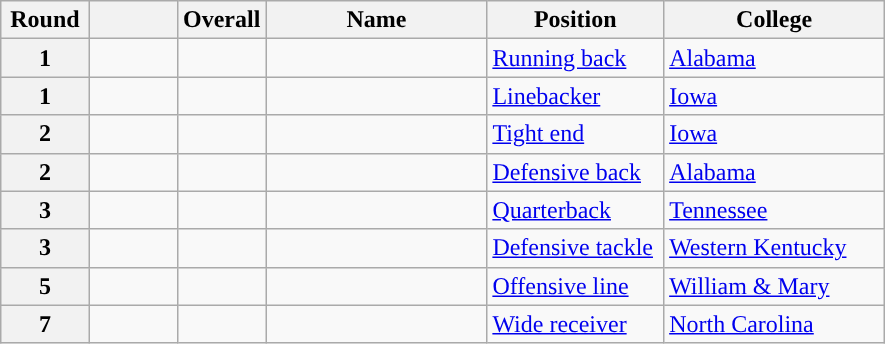<table class="wikitable sortable">
<tr>
<th scope="col" style="width: 10%;">Round</th>
<th scope="col" style="width: 10%;"></th>
<th scope="col" style="width: 10%;">Overall</th>
<th scope="col" style="width: 25%;">Name</th>
<th scope="col" style="width: 20%;">Position</th>
<th scope="col" style="width: 25%;">College</th>
</tr>
<tr>
<th scope="row">1</th>
<td></td>
<td></td>
<td></td>
<td><a href='#'>Running back</a></td>
<td><a href='#'>Alabama</a></td>
</tr>
<tr>
<th scope="row">1</th>
<td></td>
<td></td>
<td></td>
<td><a href='#'>Linebacker</a></td>
<td><a href='#'>Iowa</a></td>
</tr>
<tr>
<th scope="row">2</th>
<td></td>
<td></td>
<td></td>
<td><a href='#'>Tight end</a></td>
<td><a href='#'>Iowa</a></td>
</tr>
<tr>
<th scope="row">2</th>
<td></td>
<td></td>
<td></td>
<td><a href='#'>Defensive back</a></td>
<td><a href='#'>Alabama</a></td>
</tr>
<tr>
<th scope="row">3</th>
<td></td>
<td></td>
<td></td>
<td><a href='#'>Quarterback</a></td>
<td><a href='#'>Tennessee</a></td>
</tr>
<tr>
<th scope="row">3</th>
<td></td>
<td></td>
<td></td>
<td><a href='#'>Defensive tackle</a></td>
<td><a href='#'>Western Kentucky</a></td>
</tr>
<tr>
<th scope="row">5</th>
<td></td>
<td></td>
<td></td>
<td><a href='#'>Offensive line</a></td>
<td><a href='#'>William & Mary</a></td>
</tr>
<tr>
<th scope="row">7</th>
<td></td>
<td></td>
<td></td>
<td><a href='#'>Wide receiver</a></td>
<td><a href='#'>North Carolina</a></td>
</tr>
</table>
